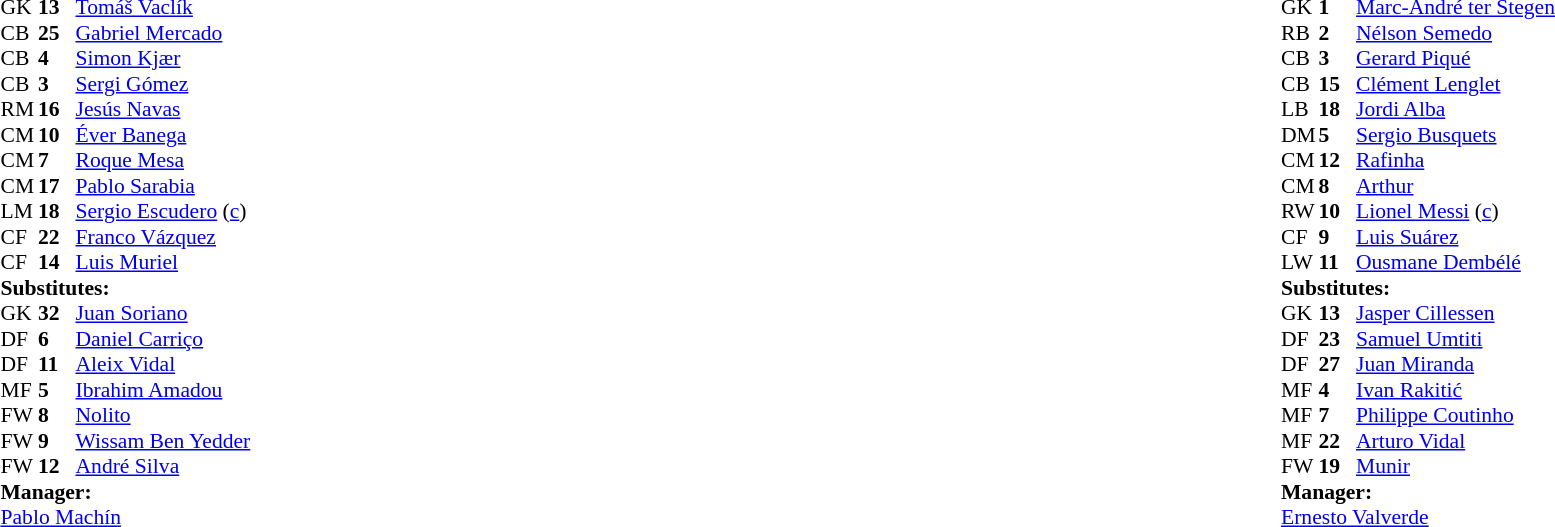<table width="100%">
<tr>
<td valign="top" width="40%"><br><table style="font-size:90%" cellspacing="0" cellpadding="0">
<tr>
<th width=25></th>
<th width=25></th>
</tr>
<tr>
<td>GK</td>
<td><strong>13</strong></td>
<td> <a href='#'>Tomáš Vaclík</a></td>
</tr>
<tr>
<td>CB</td>
<td><strong>25</strong></td>
<td> <a href='#'>Gabriel Mercado</a></td>
<td></td>
<td></td>
</tr>
<tr>
<td>CB</td>
<td><strong>4</strong></td>
<td> <a href='#'>Simon Kjær</a></td>
</tr>
<tr>
<td>CB</td>
<td><strong>3</strong></td>
<td> <a href='#'>Sergi Gómez</a></td>
</tr>
<tr>
<td>RM</td>
<td><strong>16</strong></td>
<td> <a href='#'>Jesús Navas</a></td>
</tr>
<tr>
<td>CM</td>
<td><strong>10</strong></td>
<td> <a href='#'>Éver Banega</a></td>
</tr>
<tr>
<td>CM</td>
<td><strong>7</strong></td>
<td> <a href='#'>Roque Mesa</a></td>
<td></td>
</tr>
<tr>
<td>CM</td>
<td><strong>17</strong></td>
<td> <a href='#'>Pablo Sarabia</a></td>
<td></td>
<td></td>
</tr>
<tr>
<td>LM</td>
<td><strong>18</strong></td>
<td> <a href='#'>Sergio Escudero</a> (<a href='#'>c</a>)</td>
</tr>
<tr>
<td>CF</td>
<td><strong>22</strong></td>
<td> <a href='#'>Franco Vázquez</a></td>
<td></td>
</tr>
<tr>
<td>CF</td>
<td><strong>14</strong></td>
<td> <a href='#'>Luis Muriel</a></td>
<td></td>
<td></td>
</tr>
<tr>
<td colspan=3><strong>Substitutes:</strong></td>
</tr>
<tr>
<td>GK</td>
<td><strong>32</strong></td>
<td> <a href='#'>Juan Soriano</a></td>
</tr>
<tr>
<td>DF</td>
<td><strong>6</strong></td>
<td> <a href='#'>Daniel Carriço</a></td>
</tr>
<tr>
<td>DF</td>
<td><strong>11</strong></td>
<td> <a href='#'>Aleix Vidal</a></td>
<td></td>
<td></td>
</tr>
<tr>
<td>MF</td>
<td><strong>5</strong></td>
<td> <a href='#'>Ibrahim Amadou</a></td>
</tr>
<tr>
<td>FW</td>
<td><strong>8</strong></td>
<td> <a href='#'>Nolito</a></td>
</tr>
<tr>
<td>FW</td>
<td><strong>9</strong></td>
<td> <a href='#'>Wissam Ben Yedder</a></td>
<td></td>
<td></td>
</tr>
<tr>
<td>FW</td>
<td><strong>12</strong></td>
<td> <a href='#'>André Silva</a></td>
<td></td>
<td></td>
</tr>
<tr>
<td colspan=3><strong>Manager:</strong></td>
</tr>
<tr>
<td colspan=3> <a href='#'>Pablo Machín</a></td>
</tr>
</table>
</td>
<td valign="top"></td>
<td valign="top" width="50%"><br><table style="font-size:90%; margin:auto" cellspacing="0" cellpadding="0">
<tr>
<th width=25></th>
<th width=25></th>
</tr>
<tr>
<td>GK</td>
<td><strong>1</strong></td>
<td> <a href='#'>Marc-André ter Stegen</a></td>
<td></td>
</tr>
<tr>
<td>RB</td>
<td><strong>2</strong></td>
<td> <a href='#'>Nélson Semedo</a></td>
</tr>
<tr>
<td>CB</td>
<td><strong>3</strong></td>
<td> <a href='#'>Gerard Piqué</a></td>
</tr>
<tr>
<td>CB</td>
<td><strong>15</strong></td>
<td> <a href='#'>Clément Lenglet</a></td>
<td></td>
</tr>
<tr>
<td>LB</td>
<td><strong>18</strong></td>
<td> <a href='#'>Jordi Alba</a></td>
</tr>
<tr>
<td>DM</td>
<td><strong>5</strong></td>
<td> <a href='#'>Sergio Busquets</a></td>
<td></td>
</tr>
<tr>
<td>CM</td>
<td><strong>12</strong></td>
<td> <a href='#'>Rafinha</a></td>
<td></td>
<td></td>
</tr>
<tr>
<td>CM</td>
<td><strong>8</strong></td>
<td> <a href='#'>Arthur</a></td>
<td></td>
<td></td>
</tr>
<tr>
<td>RW</td>
<td><strong>10</strong></td>
<td> <a href='#'>Lionel Messi</a> (<a href='#'>c</a>)</td>
</tr>
<tr>
<td>CF</td>
<td><strong>9</strong></td>
<td> <a href='#'>Luis Suárez</a></td>
</tr>
<tr>
<td>LW</td>
<td><strong>11</strong></td>
<td> <a href='#'>Ousmane Dembélé</a></td>
<td></td>
<td></td>
</tr>
<tr>
<td colspan=3><strong>Substitutes:</strong></td>
</tr>
<tr>
<td>GK</td>
<td><strong>13</strong></td>
<td> <a href='#'>Jasper Cillessen</a></td>
</tr>
<tr>
<td>DF</td>
<td><strong>23</strong></td>
<td> <a href='#'>Samuel Umtiti</a></td>
</tr>
<tr>
<td>DF</td>
<td><strong>27</strong></td>
<td> <a href='#'>Juan Miranda</a></td>
</tr>
<tr>
<td>MF</td>
<td><strong>4</strong></td>
<td> <a href='#'>Ivan Rakitić</a></td>
<td></td>
<td></td>
</tr>
<tr>
<td>MF</td>
<td><strong>7</strong></td>
<td> <a href='#'>Philippe Coutinho</a></td>
<td></td>
<td></td>
</tr>
<tr>
<td>MF</td>
<td><strong>22</strong></td>
<td> <a href='#'>Arturo Vidal</a></td>
<td></td>
<td></td>
</tr>
<tr>
<td>FW</td>
<td><strong>19</strong></td>
<td> <a href='#'>Munir</a></td>
</tr>
<tr>
<td colspan=3><strong>Manager:</strong></td>
</tr>
<tr>
<td colspan=3> <a href='#'>Ernesto Valverde</a></td>
</tr>
</table>
</td>
</tr>
</table>
